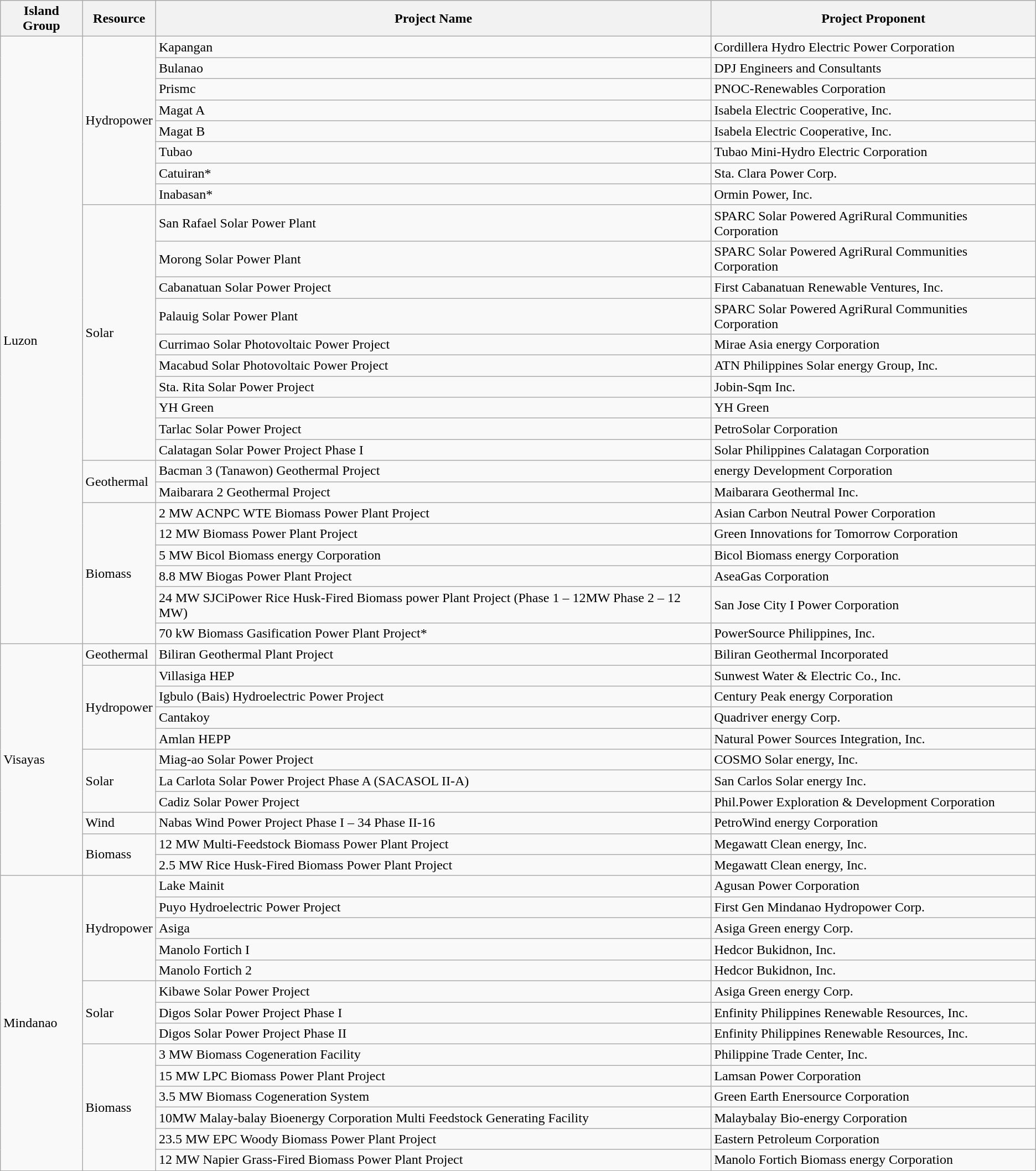<table class="wikitable">
<tr>
<th>Island Group</th>
<th>Resource</th>
<th>Project Name</th>
<th>Project Proponent</th>
</tr>
<tr>
<td rowspan="26">Luzon</td>
<td rowspan="8">Hydropower</td>
<td>Kapangan</td>
<td>Cordillera Hydro Electric Power Corporation</td>
</tr>
<tr>
<td>Bulanao</td>
<td>DPJ Engineers and Consultants</td>
</tr>
<tr>
<td>Prismc</td>
<td>PNOC-Renewables Corporation</td>
</tr>
<tr>
<td>Magat A</td>
<td>Isabela Electric Cooperative, Inc.</td>
</tr>
<tr>
<td>Magat B</td>
<td>Isabela Electric Cooperative, Inc.</td>
</tr>
<tr>
<td>Tubao</td>
<td>Tubao Mini-Hydro Electric Corporation</td>
</tr>
<tr>
<td>Catuiran*</td>
<td>Sta. Clara Power Corp.</td>
</tr>
<tr>
<td>Inabasan*</td>
<td>Ormin Power, Inc.</td>
</tr>
<tr>
<td rowspan="10">Solar</td>
<td>San Rafael Solar Power Plant</td>
<td>SPARC Solar Powered AgriRural Communities Corporation</td>
</tr>
<tr>
<td>Morong Solar Power Plant</td>
<td>SPARC Solar Powered AgriRural Communities Corporation</td>
</tr>
<tr>
<td>Cabanatuan Solar Power Project</td>
<td>First Cabanatuan Renewable Ventures, Inc.</td>
</tr>
<tr>
<td>Palauig Solar Power Plant</td>
<td>SPARC Solar Powered AgriRural Communities Corporation</td>
</tr>
<tr>
<td>Currimao Solar Photovoltaic Power Project</td>
<td>Mirae Asia energy Corporation</td>
</tr>
<tr>
<td>Macabud Solar Photovoltaic Power Project</td>
<td>ATN Philippines Solar energy Group, Inc.</td>
</tr>
<tr>
<td>Sta. Rita Solar Power Project</td>
<td>Jobin-Sqm Inc.</td>
</tr>
<tr>
<td>YH Green</td>
<td>YH Green</td>
</tr>
<tr>
<td>Tarlac Solar Power Project</td>
<td>PetroSolar Corporation</td>
</tr>
<tr>
<td>Calatagan Solar Power Project Phase I</td>
<td>Solar Philippines Calatagan Corporation</td>
</tr>
<tr>
<td rowspan="2">Geothermal</td>
<td>Bacman 3 (Tanawon) Geothermal Project</td>
<td>energy Development Corporation</td>
</tr>
<tr>
<td>Maibarara 2 Geothermal Project</td>
<td>Maibarara Geothermal Inc.</td>
</tr>
<tr>
<td rowspan="6">Biomass</td>
<td>2 MW ACNPC WTE Biomass Power Plant Project</td>
<td>Asian Carbon Neutral Power Corporation</td>
</tr>
<tr>
<td>12 MW Biomass Power Plant Project</td>
<td>Green Innovations for Tomorrow Corporation</td>
</tr>
<tr>
<td>5 MW Bicol Biomass energy Corporation</td>
<td>Bicol Biomass energy Corporation</td>
</tr>
<tr>
<td>8.8 MW Biogas Power Plant Project</td>
<td>AseaGas Corporation</td>
</tr>
<tr>
<td>24 MW SJCiPower Rice Husk-Fired Biomass power Plant Project (Phase 1 – 12MW Phase 2 – 12 MW)</td>
<td>San Jose City I Power Corporation</td>
</tr>
<tr>
<td>70 kW Biomass Gasification Power Plant Project*</td>
<td>PowerSource Philippines, Inc.</td>
</tr>
<tr>
<td rowspan="11">Visayas</td>
<td>Geothermal</td>
<td>Biliran Geothermal Plant Project</td>
<td>Biliran Geothermal Incorporated</td>
</tr>
<tr>
<td rowspan="4">Hydropower</td>
<td>Villasiga HEP</td>
<td>Sunwest Water & Electric Co., Inc.</td>
</tr>
<tr>
<td>Igbulo (Bais) Hydroelectric Power Project</td>
<td>Century Peak energy Corporation</td>
</tr>
<tr>
<td>Cantakoy</td>
<td>Quadriver energy Corp.</td>
</tr>
<tr>
<td>Amlan HEPP</td>
<td>Natural Power Sources Integration, Inc.</td>
</tr>
<tr>
<td rowspan="3">Solar</td>
<td>Miag-ao Solar Power Project</td>
<td>COSMO Solar energy, Inc.</td>
</tr>
<tr>
<td>La Carlota Solar Power Project Phase A (SACASOL II-A)</td>
<td>San Carlos Solar energy Inc.</td>
</tr>
<tr>
<td>Cadiz Solar Power Project</td>
<td>Phil.Power Exploration & Development Corporation</td>
</tr>
<tr>
<td>Wind</td>
<td>Nabas Wind Power Project Phase I – 34 Phase II-16</td>
<td>PetroWind energy Corporation</td>
</tr>
<tr>
<td rowspan="2">Biomass</td>
<td>12 MW Multi-Feedstock Biomass Power Plant Project</td>
<td>Megawatt Clean energy, Inc.</td>
</tr>
<tr>
<td>2.5 MW Rice Husk-Fired Biomass Power Plant Project</td>
<td>Megawatt Clean energy, Inc.</td>
</tr>
<tr>
<td rowspan="14">Mindanao</td>
<td rowspan="5">Hydropower</td>
<td>Lake Mainit</td>
<td>Agusan Power Corporation</td>
</tr>
<tr>
<td>Puyo Hydroelectric Power Project</td>
<td>First Gen Mindanao Hydropower Corp.</td>
</tr>
<tr>
<td>Asiga</td>
<td>Asiga Green energy Corp.</td>
</tr>
<tr>
<td>Manolo Fortich I</td>
<td>Hedcor Bukidnon, Inc.</td>
</tr>
<tr>
<td>Manolo Fortich 2</td>
<td>Hedcor Bukidnon, Inc.</td>
</tr>
<tr>
<td rowspan="3">Solar</td>
<td>Kibawe Solar Power Project</td>
<td>Asiga Green energy Corp.</td>
</tr>
<tr>
<td>Digos Solar Power Project Phase I</td>
<td>Enfinity Philippines Renewable Resources, Inc.</td>
</tr>
<tr>
<td>Digos Solar Power Project Phase II</td>
<td>Enfinity Philippines Renewable Resources, Inc.</td>
</tr>
<tr>
<td rowspan="6">Biomass</td>
<td>3 MW Biomass Cogeneration Facility</td>
<td>Philippine Trade Center, Inc.</td>
</tr>
<tr>
<td>15 MW LPC Biomass Power Plant Project</td>
<td>Lamsan Power Corporation</td>
</tr>
<tr>
<td>3.5 MW Biomass Cogeneration System</td>
<td>Green Earth Enersource Corporation</td>
</tr>
<tr>
<td>10MW Malay-balay Bioenergy Corporation Multi Feedstock Generating Facility</td>
<td>Malaybalay Bio-energy Corporation</td>
</tr>
<tr>
<td>23.5 MW EPC Woody Biomass Power Plant Project</td>
<td>Eastern Petroleum Corporation</td>
</tr>
<tr>
<td>12 MW Napier Grass-Fired Biomass Power Plant Project</td>
<td>Manolo Fortich Biomass energy Corporation</td>
</tr>
</table>
